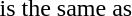<table valign="centre">
<tr ---->
<td></td>
<td>    is the same as   <br><td></td>
</tr>
</table>
